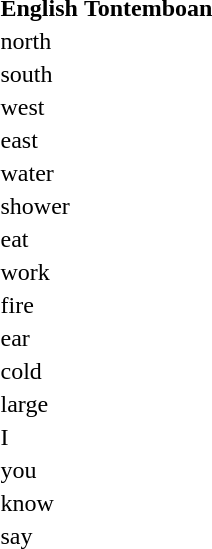<table>
<tr>
<th>English</th>
<th>Tontemboan</th>
</tr>
<tr ->
<td>north</td>
<td></td>
</tr>
<tr ->
<td>south</td>
<td></td>
</tr>
<tr ->
<td>west</td>
<td></td>
</tr>
<tr ->
<td>east</td>
<td></td>
</tr>
<tr ->
<td>water</td>
<td></td>
</tr>
<tr ->
<td>shower</td>
<td></td>
</tr>
<tr ->
<td>eat</td>
<td></td>
</tr>
<tr ->
<td>work</td>
<td></td>
</tr>
<tr ->
<td>fire</td>
<td></td>
</tr>
<tr ->
<td>ear</td>
<td></td>
</tr>
<tr ->
<td>cold</td>
<td></td>
</tr>
<tr ->
<td>large</td>
<td></td>
</tr>
<tr ->
<td>I</td>
<td></td>
</tr>
<tr ->
<td>you</td>
<td></td>
</tr>
<tr ->
<td>know</td>
<td></td>
</tr>
<tr ->
<td>say</td>
<td></td>
</tr>
<tr ->
</tr>
</table>
